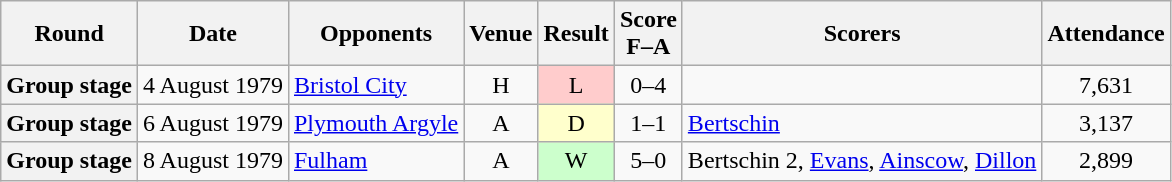<table class="wikitable plainrowheaders" style="text-align:center">
<tr>
<th scope="col">Round</th>
<th scope="col">Date</th>
<th scope="col">Opponents</th>
<th scope="col">Venue</th>
<th scope="col">Result</th>
<th scope="col">Score<br>F–A</th>
<th scope="col">Scorers</th>
<th scope="col">Attendance</th>
</tr>
<tr>
<th scope="row">Group stage</th>
<td align="left">4 August 1979</td>
<td align="left"><a href='#'>Bristol City</a></td>
<td>H</td>
<td style="background:#fcc">L</td>
<td>0–4</td>
<td></td>
<td>7,631</td>
</tr>
<tr>
<th scope="row">Group stage</th>
<td align="left">6 August 1979</td>
<td align="left"><a href='#'>Plymouth Argyle</a></td>
<td>A</td>
<td style="background:#ffc">D</td>
<td>1–1</td>
<td align="left"><a href='#'>Bertschin</a></td>
<td>3,137</td>
</tr>
<tr>
<th scope="row">Group stage</th>
<td align="left">8 August 1979</td>
<td align="left"><a href='#'>Fulham</a></td>
<td>A</td>
<td style="background:#cfc">W</td>
<td>5–0</td>
<td align="left">Bertschin 2, <a href='#'>Evans</a>, <a href='#'>Ainscow</a>, <a href='#'>Dillon</a></td>
<td>2,899</td>
</tr>
</table>
